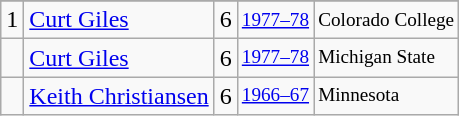<table class="wikitable">
<tr>
</tr>
<tr>
<td>1</td>
<td><a href='#'>Curt Giles</a></td>
<td>6</td>
<td style="font-size:80%;"><a href='#'>1977–78</a></td>
<td style="font-size:80%;">Colorado College</td>
</tr>
<tr>
<td></td>
<td><a href='#'>Curt Giles</a></td>
<td>6</td>
<td style="font-size:80%;"><a href='#'>1977–78</a></td>
<td style="font-size:80%;">Michigan State</td>
</tr>
<tr>
<td></td>
<td><a href='#'>Keith Christiansen</a></td>
<td>6</td>
<td style="font-size:80%;"><a href='#'>1966–67</a></td>
<td style="font-size:80%;">Minnesota</td>
</tr>
</table>
